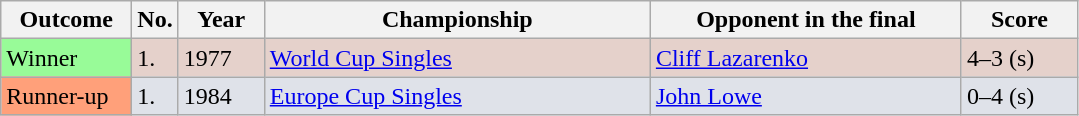<table class="sortable wikitable">
<tr>
<th width="80">Outcome</th>
<th width="20">No.</th>
<th width="50">Year</th>
<th style="width:250px;">Championship</th>
<th style="width:200px;">Opponent in the final</th>
<th width="70">Score</th>
</tr>
<tr style="background:#e5d1cb;">
<td style="background:#98FB98">Winner</td>
<td>1.</td>
<td>1977</td>
<td><a href='#'>World Cup Singles</a></td>
<td> <a href='#'>Cliff Lazarenko</a></td>
<td>4–3 (s)</td>
</tr>
<tr style="background:#dfe2e9;">
<td style="background:#ffa07a;">Runner-up</td>
<td>1.</td>
<td>1984</td>
<td><a href='#'>Europe Cup Singles</a></td>
<td> <a href='#'>John Lowe</a></td>
<td>0–4 (s)</td>
</tr>
</table>
